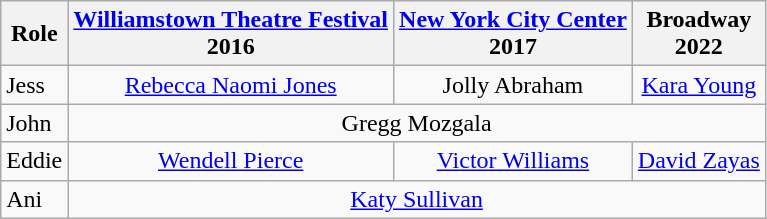<table class="wikitable">
<tr>
<th>Role</th>
<th><a href='#'>Williamstown Theatre Festival</a><br>2016</th>
<th><a href='#'>New York City Center</a><br>2017</th>
<th>Broadway<br>2022</th>
</tr>
<tr>
<td>Jess</td>
<td align=center><a href='#'>Rebecca Naomi Jones</a></td>
<td align=center>Jolly Abraham</td>
<td align=center><a href='#'>Kara Young</a></td>
</tr>
<tr>
<td>John</td>
<td colspan="3" align=center>Gregg Mozgala</td>
</tr>
<tr>
<td>Eddie</td>
<td align=center><a href='#'>Wendell Pierce</a></td>
<td align=center><a href='#'>Victor Williams</a></td>
<td align=center><a href='#'>David Zayas</a></td>
</tr>
<tr>
<td>Ani</td>
<td colspan="3" align=center><a href='#'>Katy Sullivan</a></td>
</tr>
</table>
